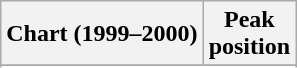<table class="wikitable sortable">
<tr>
<th>Chart (1999–2000)</th>
<th>Peak<br>position</th>
</tr>
<tr>
</tr>
<tr>
</tr>
<tr>
</tr>
<tr>
</tr>
<tr>
</tr>
<tr>
</tr>
</table>
